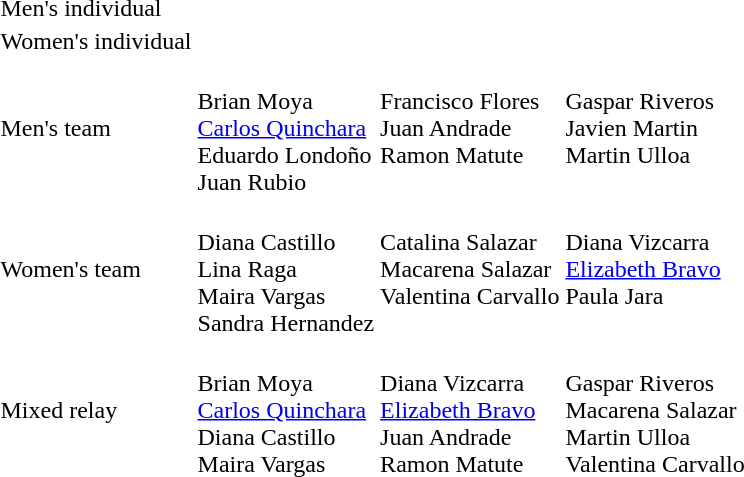<table>
<tr>
<td>Men's individual</td>
<td></td>
<td></td>
<td></td>
</tr>
<tr>
<td>Women's individual</td>
<td></td>
<td></td>
<td></td>
</tr>
<tr>
<td>Men's team</td>
<td><br>Brian Moya<br><a href='#'>Carlos Quinchara</a><br>Eduardo Londoño<br>Juan Rubio</td>
<td valign=top><br>Francisco Flores<br>Juan Andrade<br>Ramon Matute</td>
<td valign=top><br>Gaspar Riveros<br>Javien Martin<br>Martin Ulloa</td>
</tr>
<tr>
<td>Women's team</td>
<td nowrap><br>Diana Castillo<br>Lina Raga<br>Maira Vargas<br>Sandra Hernandez</td>
<td valign=top nowrap><br>Catalina Salazar<br>Macarena Salazar<br>Valentina Carvallo</td>
<td valign=top><br>Diana Vizcarra<br><a href='#'>Elizabeth Bravo</a><br>Paula Jara</td>
</tr>
<tr>
<td>Mixed relay</td>
<td><br>Brian Moya<br><a href='#'>Carlos Quinchara</a><br>Diana Castillo<br>Maira Vargas</td>
<td><br>Diana Vizcarra<br><a href='#'>Elizabeth Bravo</a><br>Juan Andrade<br>Ramon Matute</td>
<td nowrap><br>Gaspar Riveros<br>Macarena Salazar<br>Martin Ulloa<br>Valentina Carvallo</td>
</tr>
</table>
